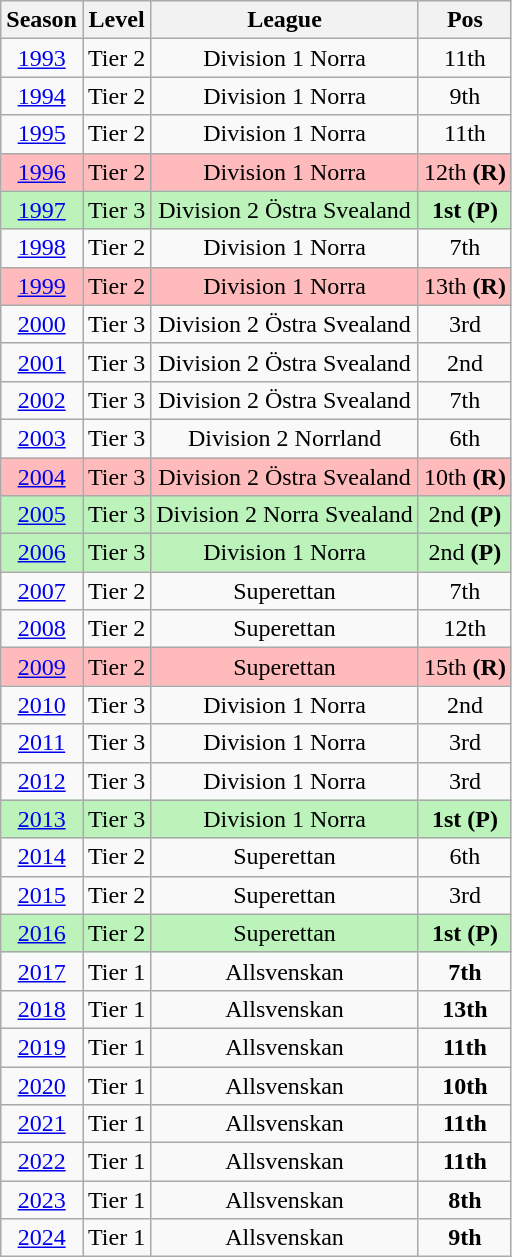<table class="wikitable" style="text-align: center" with=100%>
<tr>
<th>Season</th>
<th>Level</th>
<th>League</th>
<th>Pos</th>
</tr>
<tr>
<td><a href='#'>1993</a></td>
<td>Tier 2</td>
<td>Division 1 Norra</td>
<td>11th</td>
</tr>
<tr>
<td><a href='#'>1994</a></td>
<td>Tier 2</td>
<td>Division 1 Norra</td>
<td>9th</td>
</tr>
<tr>
<td><a href='#'>1995</a></td>
<td>Tier 2</td>
<td>Division 1 Norra</td>
<td>11th</td>
</tr>
<tr style="background:#FFBBBB;">
<td><a href='#'>1996</a></td>
<td>Tier 2</td>
<td>Division 1 Norra</td>
<td>12th <strong>(R)</strong></td>
</tr>
<tr style="background:#BBF3BB;">
<td><a href='#'>1997</a></td>
<td>Tier 3</td>
<td>Division 2 Östra Svealand</td>
<td><strong>1st (P)</strong></td>
</tr>
<tr>
<td><a href='#'>1998</a></td>
<td>Tier 2</td>
<td>Division 1 Norra</td>
<td>7th</td>
</tr>
<tr style="background:#FFBBBB;">
<td><a href='#'>1999</a></td>
<td>Tier 2</td>
<td>Division 1 Norra</td>
<td>13th <strong>(R)</strong></td>
</tr>
<tr>
<td><a href='#'>2000</a></td>
<td>Tier 3</td>
<td>Division 2 Östra Svealand</td>
<td>3rd</td>
</tr>
<tr>
<td><a href='#'>2001</a></td>
<td>Tier 3</td>
<td>Division 2 Östra Svealand</td>
<td>2nd</td>
</tr>
<tr>
<td><a href='#'>2002</a></td>
<td>Tier 3</td>
<td>Division 2 Östra Svealand</td>
<td>7th</td>
</tr>
<tr>
<td><a href='#'>2003</a></td>
<td>Tier 3</td>
<td>Division 2 Norrland</td>
<td>6th</td>
</tr>
<tr style="background:#FFBBBB;">
<td><a href='#'>2004</a></td>
<td>Tier 3</td>
<td>Division 2 Östra Svealand</td>
<td>10th <strong>(R)</strong></td>
</tr>
<tr style="background:#BBF3BB;">
<td><a href='#'>2005</a></td>
<td>Tier 3</td>
<td>Division 2 Norra Svealand</td>
<td>2nd <strong>(P)</strong></td>
</tr>
<tr style="background:#BBF3BB;">
<td><a href='#'>2006</a></td>
<td>Tier 3</td>
<td>Division 1 Norra</td>
<td>2nd <strong>(P)</strong></td>
</tr>
<tr>
<td><a href='#'>2007</a></td>
<td>Tier 2</td>
<td>Superettan</td>
<td>7th</td>
</tr>
<tr>
<td><a href='#'>2008</a></td>
<td>Tier 2</td>
<td>Superettan</td>
<td>12th</td>
</tr>
<tr style="background:#FFBBBB;">
<td><a href='#'>2009</a></td>
<td>Tier 2</td>
<td>Superettan</td>
<td>15th <strong>(R)</strong></td>
</tr>
<tr>
<td><a href='#'>2010</a></td>
<td>Tier 3</td>
<td>Division 1 Norra</td>
<td>2nd</td>
</tr>
<tr>
<td><a href='#'>2011</a></td>
<td>Tier 3</td>
<td>Division 1 Norra</td>
<td>3rd</td>
</tr>
<tr>
<td><a href='#'>2012</a></td>
<td>Tier 3</td>
<td>Division 1 Norra</td>
<td>3rd</td>
</tr>
<tr style="background:#BBF3BB;">
<td><a href='#'>2013</a></td>
<td>Tier 3</td>
<td>Division 1 Norra</td>
<td><strong>1st (P)</strong></td>
</tr>
<tr>
<td><a href='#'>2014</a></td>
<td>Tier 2</td>
<td>Superettan</td>
<td>6th</td>
</tr>
<tr>
<td><a href='#'>2015</a></td>
<td>Tier 2</td>
<td>Superettan</td>
<td>3rd</td>
</tr>
<tr style="background:#BBF3BB;">
<td><a href='#'>2016</a></td>
<td>Tier 2</td>
<td>Superettan</td>
<td><strong>1st (P)</strong></td>
</tr>
<tr>
<td><a href='#'>2017</a></td>
<td>Tier 1</td>
<td>Allsvenskan</td>
<td><strong>7th</strong></td>
</tr>
<tr>
<td><a href='#'>2018</a></td>
<td>Tier 1</td>
<td>Allsvenskan</td>
<td><strong>13th</strong></td>
</tr>
<tr>
<td><a href='#'>2019</a></td>
<td>Tier 1</td>
<td>Allsvenskan</td>
<td><strong>11th</strong></td>
</tr>
<tr>
<td><a href='#'>2020</a></td>
<td>Tier 1</td>
<td>Allsvenskan</td>
<td><strong>10th</strong></td>
</tr>
<tr>
<td><a href='#'>2021</a></td>
<td>Tier 1</td>
<td>Allsvenskan</td>
<td><strong>11th</strong></td>
</tr>
<tr>
<td><a href='#'>2022</a></td>
<td>Tier 1</td>
<td>Allsvenskan</td>
<td><strong>11th</strong></td>
</tr>
<tr>
<td><a href='#'>2023</a></td>
<td>Tier 1</td>
<td>Allsvenskan</td>
<td><strong>8th</strong></td>
</tr>
<tr>
<td><a href='#'>2024</a></td>
<td>Tier 1</td>
<td>Allsvenskan</td>
<td><strong>9th</strong></td>
</tr>
</table>
